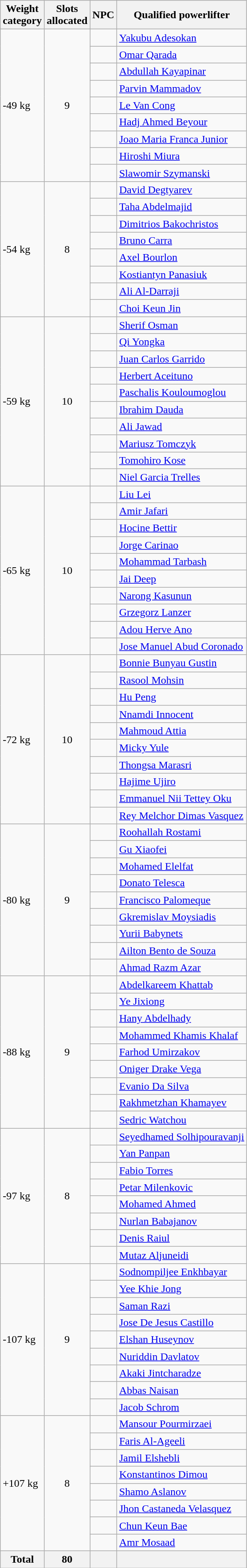<table class="wikitable">
<tr>
<th>Weight<br> category</th>
<th>Slots<br> allocated</th>
<th>NPC</th>
<th>Qualified powerlifter</th>
</tr>
<tr>
<td rowspan=9>-49 kg</td>
<td rowspan=9 align=center>9</td>
<td></td>
<td><a href='#'>Yakubu Adesokan</a></td>
</tr>
<tr>
<td></td>
<td><a href='#'>Omar Qarada</a></td>
</tr>
<tr>
<td></td>
<td><a href='#'>Abdullah Kayapinar</a></td>
</tr>
<tr>
<td></td>
<td><a href='#'>Parvin Mammadov</a></td>
</tr>
<tr>
<td></td>
<td><a href='#'>Le Van Cong</a></td>
</tr>
<tr>
<td></td>
<td><a href='#'>Hadj Ahmed Beyour</a></td>
</tr>
<tr>
<td></td>
<td><a href='#'>Joao Maria Franca Junior</a></td>
</tr>
<tr>
<td></td>
<td><a href='#'>Hiroshi Miura</a></td>
</tr>
<tr>
<td></td>
<td><a href='#'>Slawomir Szymanski</a></td>
</tr>
<tr>
<td rowspan=8>-54 kg</td>
<td rowspan=8 align=center>8</td>
<td></td>
<td><a href='#'>David Degtyarev</a></td>
</tr>
<tr>
<td></td>
<td><a href='#'>Taha Abdelmajid</a></td>
</tr>
<tr>
<td></td>
<td><a href='#'>Dimitrios Bakochristos</a></td>
</tr>
<tr>
<td></td>
<td><a href='#'>Bruno Carra</a></td>
</tr>
<tr>
<td></td>
<td><a href='#'>Axel Bourlon</a></td>
</tr>
<tr>
<td></td>
<td><a href='#'>Kostiantyn Panasiuk</a></td>
</tr>
<tr>
<td></td>
<td><a href='#'>Ali Al-Darraji</a></td>
</tr>
<tr>
<td></td>
<td><a href='#'>Choi Keun Jin</a></td>
</tr>
<tr>
<td rowspan=10>-59 kg</td>
<td rowspan=10 align=center>10</td>
<td></td>
<td><a href='#'>Sherif Osman</a></td>
</tr>
<tr>
<td></td>
<td><a href='#'>Qi Yongka</a></td>
</tr>
<tr>
<td></td>
<td><a href='#'>Juan Carlos Garrido</a></td>
</tr>
<tr>
<td></td>
<td><a href='#'>Herbert Aceituno</a></td>
</tr>
<tr>
<td></td>
<td><a href='#'>Paschalis Kouloumoglou</a></td>
</tr>
<tr>
<td></td>
<td><a href='#'>Ibrahim Dauda</a></td>
</tr>
<tr>
<td></td>
<td><a href='#'>Ali Jawad</a></td>
</tr>
<tr>
<td></td>
<td><a href='#'>Mariusz Tomczyk</a></td>
</tr>
<tr>
<td></td>
<td><a href='#'>Tomohiro Kose</a></td>
</tr>
<tr>
<td></td>
<td><a href='#'>Niel Garcia Trelles</a></td>
</tr>
<tr>
<td rowspan=10>-65 kg</td>
<td rowspan=10 align=center>10</td>
<td></td>
<td><a href='#'>Liu Lei</a></td>
</tr>
<tr>
<td></td>
<td><a href='#'>Amir Jafari</a></td>
</tr>
<tr>
<td></td>
<td><a href='#'>Hocine Bettir</a></td>
</tr>
<tr>
<td></td>
<td><a href='#'>Jorge Carinao</a></td>
</tr>
<tr>
<td></td>
<td><a href='#'>Mohammad Tarbash</a></td>
</tr>
<tr>
<td></td>
<td><a href='#'>Jai Deep</a></td>
</tr>
<tr>
<td></td>
<td><a href='#'>Narong Kasunun</a></td>
</tr>
<tr>
<td></td>
<td><a href='#'>Grzegorz Lanzer</a></td>
</tr>
<tr>
<td></td>
<td><a href='#'>Adou Herve Ano</a></td>
</tr>
<tr>
<td></td>
<td><a href='#'>Jose Manuel Abud Coronado</a></td>
</tr>
<tr>
<td rowspan=10>-72 kg</td>
<td rowspan=10 align=center>10</td>
<td></td>
<td><a href='#'>Bonnie Bunyau Gustin</a></td>
</tr>
<tr>
<td></td>
<td><a href='#'>Rasool Mohsin</a></td>
</tr>
<tr>
<td></td>
<td><a href='#'>Hu Peng</a></td>
</tr>
<tr>
<td></td>
<td><a href='#'>Nnamdi Innocent</a></td>
</tr>
<tr>
<td></td>
<td><a href='#'>Mahmoud Attia</a></td>
</tr>
<tr>
<td></td>
<td><a href='#'>Micky Yule</a></td>
</tr>
<tr>
<td></td>
<td><a href='#'>Thongsa Marasri</a></td>
</tr>
<tr>
<td></td>
<td><a href='#'>Hajime Ujiro</a></td>
</tr>
<tr>
<td></td>
<td><a href='#'>Emmanuel Nii Tettey Oku</a></td>
</tr>
<tr>
<td></td>
<td><a href='#'>Rey Melchor Dimas Vasquez</a></td>
</tr>
<tr>
<td rowspan=9>-80 kg</td>
<td rowspan=9 align=center>9</td>
<td></td>
<td><a href='#'>Roohallah Rostami</a></td>
</tr>
<tr>
<td></td>
<td><a href='#'>Gu Xiaofei</a></td>
</tr>
<tr>
<td></td>
<td><a href='#'>Mohamed Elelfat</a></td>
</tr>
<tr>
<td></td>
<td><a href='#'>Donato Telesca</a></td>
</tr>
<tr>
<td></td>
<td><a href='#'>Francisco Palomeque</a></td>
</tr>
<tr>
<td></td>
<td><a href='#'>Gkremislav Moysiadis</a></td>
</tr>
<tr>
<td></td>
<td><a href='#'>Yurii Babynets</a></td>
</tr>
<tr>
<td></td>
<td><a href='#'>Ailton Bento de Souza</a></td>
</tr>
<tr>
<td></td>
<td><a href='#'>Ahmad Razm Azar</a></td>
</tr>
<tr>
<td rowspan=9>-88 kg</td>
<td rowspan=9 align=center>9</td>
<td></td>
<td><a href='#'>Abdelkareem Khattab</a></td>
</tr>
<tr>
<td></td>
<td><a href='#'>Ye Jixiong</a></td>
</tr>
<tr>
<td></td>
<td><a href='#'>Hany Abdelhady</a></td>
</tr>
<tr>
<td></td>
<td><a href='#'>Mohammed Khamis Khalaf</a></td>
</tr>
<tr>
<td></td>
<td><a href='#'>Farhod Umirzakov</a></td>
</tr>
<tr>
<td></td>
<td><a href='#'>Oniger Drake Vega</a></td>
</tr>
<tr>
<td></td>
<td><a href='#'>Evanio Da Silva</a></td>
</tr>
<tr>
<td></td>
<td><a href='#'>Rakhmetzhan Khamayev</a></td>
</tr>
<tr>
<td></td>
<td><a href='#'>Sedric Watchou</a></td>
</tr>
<tr>
<td rowspan=8>-97 kg</td>
<td rowspan=8 align=center>8</td>
<td></td>
<td><a href='#'>Seyedhamed Solhipouravanji</a></td>
</tr>
<tr>
<td></td>
<td><a href='#'>Yan Panpan</a></td>
</tr>
<tr>
<td></td>
<td><a href='#'>Fabio Torres</a></td>
</tr>
<tr>
<td></td>
<td><a href='#'>Petar Milenkovic</a></td>
</tr>
<tr>
<td></td>
<td><a href='#'>Mohamed Ahmed</a></td>
</tr>
<tr>
<td></td>
<td><a href='#'>Nurlan Babajanov</a></td>
</tr>
<tr>
<td></td>
<td><a href='#'>Denis Raiul</a></td>
</tr>
<tr>
<td></td>
<td><a href='#'>Mutaz Aljuneidi</a></td>
</tr>
<tr>
<td rowspan=9>-107 kg</td>
<td rowspan=9 align=center>9</td>
<td></td>
<td><a href='#'>Sodnompiljee Enkhbayar</a></td>
</tr>
<tr>
<td></td>
<td><a href='#'>Yee Khie Jong</a></td>
</tr>
<tr>
<td></td>
<td><a href='#'>Saman Razi</a></td>
</tr>
<tr>
<td></td>
<td><a href='#'>Jose De Jesus Castillo</a></td>
</tr>
<tr>
<td></td>
<td><a href='#'>Elshan Huseynov</a></td>
</tr>
<tr>
<td></td>
<td><a href='#'>Nuriddin Davlatov</a></td>
</tr>
<tr>
<td></td>
<td><a href='#'>Akaki Jintcharadze</a></td>
</tr>
<tr>
<td></td>
<td><a href='#'>Abbas Naisan</a></td>
</tr>
<tr>
<td></td>
<td><a href='#'>Jacob Schrom</a></td>
</tr>
<tr>
<td rowspan=8>+107 kg</td>
<td rowspan=8 align=center>8</td>
<td></td>
<td><a href='#'>Mansour Pourmirzaei</a></td>
</tr>
<tr>
<td></td>
<td><a href='#'>Faris Al-Ageeli</a></td>
</tr>
<tr>
<td></td>
<td><a href='#'>Jamil Elshebli</a></td>
</tr>
<tr>
<td></td>
<td><a href='#'>Konstantinos Dimou</a></td>
</tr>
<tr>
<td></td>
<td><a href='#'>Shamo Aslanov</a></td>
</tr>
<tr>
<td></td>
<td><a href='#'>Jhon Castaneda Velasquez</a></td>
</tr>
<tr>
<td></td>
<td><a href='#'>Chun Keun Bae</a></td>
</tr>
<tr>
<td></td>
<td><a href='#'>Amr Mosaad</a></td>
</tr>
<tr>
<th>Total</th>
<th align="center">80</th>
<th></th>
<th></th>
</tr>
</table>
